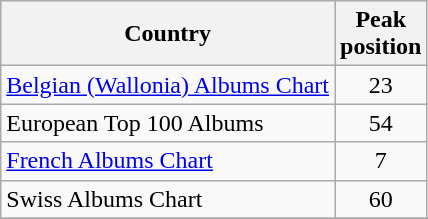<table class="wikitable sortable">
<tr>
<th align="left">Country</th>
<th align="center">Peak<br>position</th>
</tr>
<tr>
<td align="left"><a href='#'>Belgian (Wallonia) Albums Chart</a></td>
<td align="center">23</td>
</tr>
<tr>
<td align="left">European Top 100 Albums</td>
<td align="center">54</td>
</tr>
<tr>
<td align="left"><a href='#'>French Albums Chart</a></td>
<td align="center">7</td>
</tr>
<tr>
<td align="left">Swiss Albums Chart</td>
<td align="center">60</td>
</tr>
<tr>
</tr>
</table>
